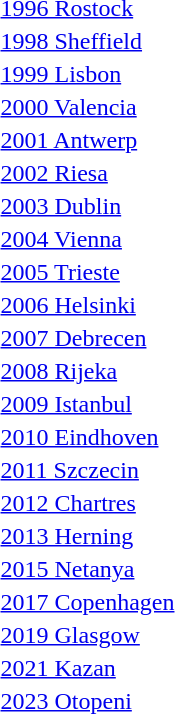<table>
<tr>
<td><a href='#'>1996 Rostock</a></td>
<td></td>
<td></td>
<td></td>
</tr>
<tr>
<td><a href='#'>1998 Sheffield</a></td>
<td></td>
<td></td>
<td></td>
</tr>
<tr>
<td><a href='#'>1999 Lisbon</a></td>
<td></td>
<td></td>
<td></td>
</tr>
<tr>
<td><a href='#'>2000 Valencia</a></td>
<td></td>
<td></td>
<td></td>
</tr>
<tr>
<td><a href='#'>2001 Antwerp</a></td>
<td></td>
<td></td>
<td></td>
</tr>
<tr>
<td><a href='#'>2002 Riesa</a></td>
<td></td>
<td></td>
<td></td>
</tr>
<tr>
<td><a href='#'>2003 Dublin</a></td>
<td></td>
<td></td>
<td></td>
</tr>
<tr>
<td><a href='#'>2004 Vienna</a></td>
<td></td>
<td></td>
<td></td>
</tr>
<tr>
<td><a href='#'>2005 Trieste</a></td>
<td></td>
<td></td>
<td></td>
</tr>
<tr>
<td><a href='#'>2006 Helsinki</a></td>
<td></td>
<td></td>
<td></td>
</tr>
<tr>
<td><a href='#'>2007 Debrecen</a></td>
<td></td>
<td></td>
<td></td>
</tr>
<tr>
<td><a href='#'>2008 Rijeka</a></td>
<td></td>
<td></td>
<td></td>
</tr>
<tr>
<td><a href='#'>2009 Istanbul</a></td>
<td></td>
<td></td>
<td></td>
</tr>
<tr>
<td><a href='#'>2010 Eindhoven</a></td>
<td></td>
<td></td>
<td></td>
</tr>
<tr>
<td><a href='#'>2011 Szczecin</a></td>
<td></td>
<td></td>
<td></td>
</tr>
<tr>
<td><a href='#'>2012 Chartres</a></td>
<td></td>
<td></td>
<td></td>
</tr>
<tr>
<td><a href='#'>2013 Herning</a></td>
<td></td>
<td></td>
<td></td>
</tr>
<tr>
<td><a href='#'>2015 Netanya</a></td>
<td></td>
<td></td>
<td></td>
</tr>
<tr>
<td><a href='#'>2017 Copenhagen</a></td>
<td></td>
<td></td>
<td></td>
</tr>
<tr>
<td><a href='#'>2019 Glasgow</a></td>
<td></td>
<td></td>
<td></td>
</tr>
<tr>
<td><a href='#'>2021 Kazan</a></td>
<td></td>
<td></td>
<td></td>
</tr>
<tr>
<td><a href='#'>2023 Otopeni</a></td>
<td></td>
<td></td>
<td></td>
</tr>
</table>
